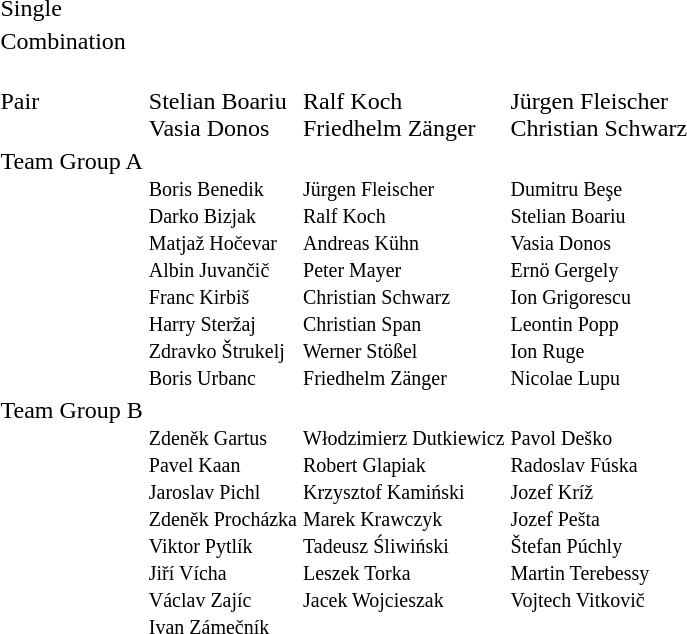<table>
<tr>
<td>Single<br></td>
<td></td>
<td></td>
<td></td>
</tr>
<tr>
<td>Combination<br></td>
<td></td>
<td></td>
<td></td>
</tr>
<tr>
<td>Pair<br></td>
<td><br>Stelian Boariu<br>Vasia Donos</td>
<td><br>Ralf Koch<br>Friedhelm Zänger</td>
<td><br>Jürgen Fleischer<br>Christian Schwarz</td>
</tr>
<tr valign="top">
<td>Team Group A<br></td>
<td><br><small>Boris Benedik<br>Darko Bizjak<br>Matjaž Hočevar<br>Albin Juvančič<br>Franc Kirbiš<br>Harry Steržaj<br>Zdravko Štrukelj<br>Boris Urbanc</small></td>
<td><br><small>Jürgen Fleischer<br>Ralf Koch<br>Andreas Kühn<br>Peter Mayer<br>Christian Schwarz<br>Christian Span<br>Werner Stößel<br>Friedhelm Zänger</small></td>
<td><br><small>Dumitru Beşe<br>Stelian Boariu<br>Vasia Donos<br>Ernö Gergely<br>Ion Grigorescu<br>Leontin Popp<br>Ion Ruge<br>Nicolae Lupu</small></td>
</tr>
<tr valign="top">
<td>Team Group B<br></td>
<td><br><small>Zdeněk Gartus<br>Pavel Kaan<br>Jaroslav Pichl<br>Zdeněk Procházka<br>Viktor Pytlík<br>Jiří Vícha<br>Václav Zajíc<br>Ivan Zámečník</small></td>
<td><br><small>Włodzimierz Dutkiewicz<br>Robert Glapiak<br>Krzysztof Kamiński<br>Marek Krawczyk<br>Tadeusz Śliwiński<br>Leszek Torka<br>Jacek Wojcieszak</small></td>
<td><br><small>Pavol Deško<br>Radoslav Fúska<br>Jozef Kríž<br>Jozef Pešta<br>Štefan Púchly<br>Martin Terebessy<br>Vojtech Vitkovič</small></td>
</tr>
</table>
